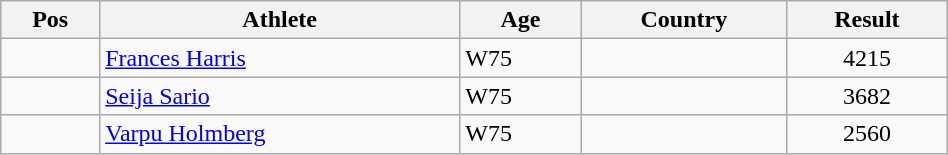<table class="wikitable"  style="text-align:center; width:50%;">
<tr>
<th>Pos</th>
<th>Athlete</th>
<th>Age</th>
<th>Country</th>
<th>Result</th>
</tr>
<tr>
<td align=center></td>
<td align=left><a href='#'>Frances Harris</a></td>
<td align=left>W75</td>
<td align=left></td>
<td>4215</td>
</tr>
<tr>
<td align=center></td>
<td align=left><a href='#'>Seija Sario</a></td>
<td align=left>W75</td>
<td align=left></td>
<td>3682</td>
</tr>
<tr>
<td align=center></td>
<td align=left><a href='#'>Varpu Holmberg</a></td>
<td align=left>W75</td>
<td align=left></td>
<td>2560</td>
</tr>
</table>
